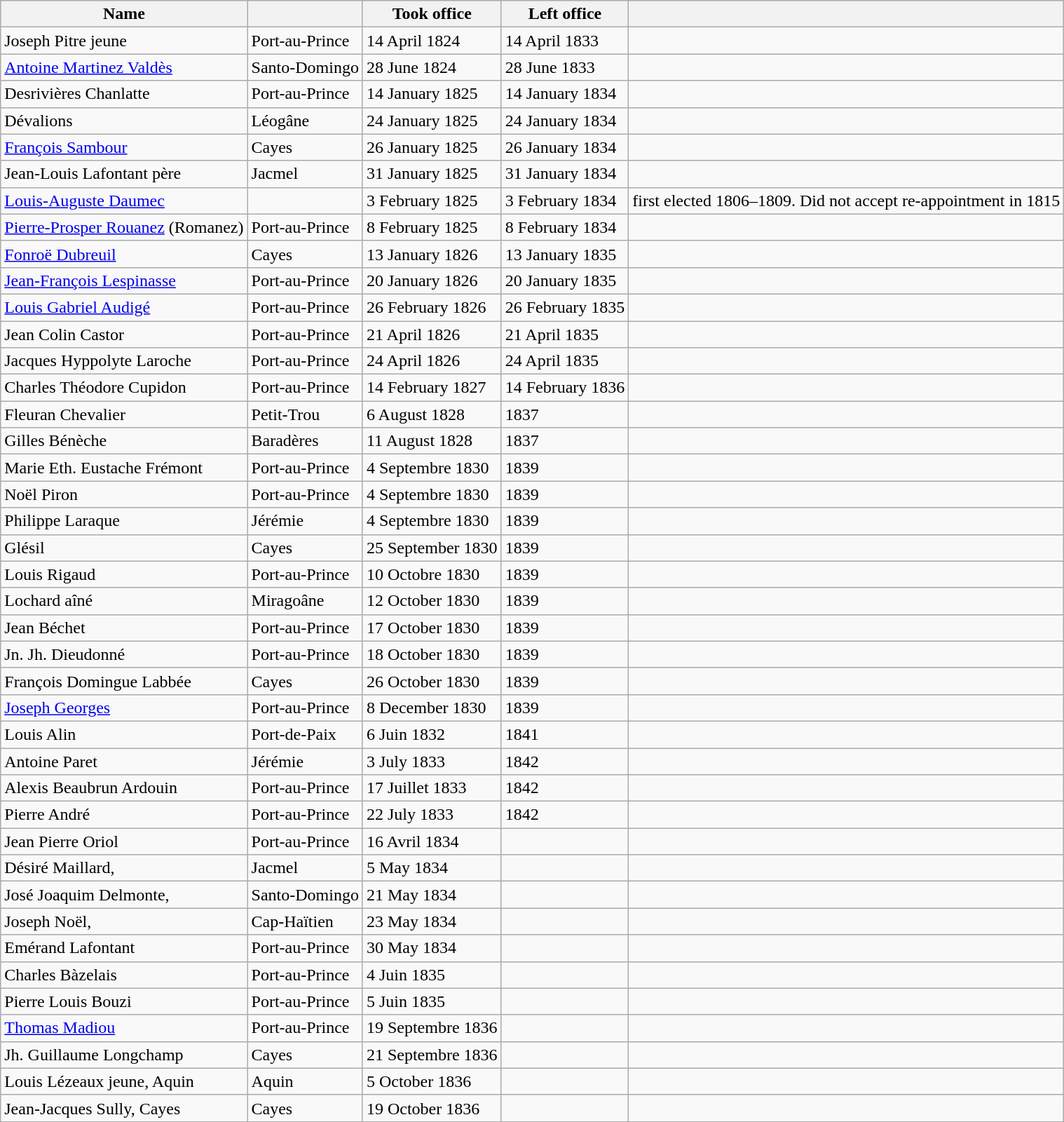<table class="wikitable">
<tr>
<th>Name</th>
<th></th>
<th>Took office</th>
<th>Left office</th>
<th></th>
</tr>
<tr>
<td>Joseph Pitre jeune</td>
<td>Port-au-Prince</td>
<td>14 April 1824</td>
<td>14 April 1833</td>
<td></td>
</tr>
<tr>
<td><a href='#'>Antoine Martinez Valdès</a></td>
<td>Santo-Domingo</td>
<td>28 June 1824</td>
<td>28 June 1833</td>
<td></td>
</tr>
<tr>
<td>Desrivières Chanlatte</td>
<td>Port-au-Prince</td>
<td>14 January 1825</td>
<td>14 January 1834</td>
<td></td>
</tr>
<tr>
<td>Dévalions</td>
<td>Léogâne</td>
<td>24 January 1825</td>
<td>24 January 1834</td>
<td></td>
</tr>
<tr>
<td><a href='#'>François Sambour</a></td>
<td>Cayes</td>
<td>26 January 1825</td>
<td>26 January 1834</td>
<td></td>
</tr>
<tr>
<td>Jean-Louis Lafontant père</td>
<td>Jacmel</td>
<td>31 January 1825</td>
<td>31 January 1834</td>
<td></td>
</tr>
<tr>
<td><a href='#'>Louis-Auguste Daumec</a></td>
<td></td>
<td>3 February 1825</td>
<td>3 February 1834</td>
<td>first elected 1806–1809. Did not accept re-appointment in 1815</td>
</tr>
<tr>
<td><a href='#'>Pierre-Prosper Rouanez</a> (Romanez)</td>
<td>Port-au-Prince</td>
<td>8 February 1825</td>
<td>8 February 1834</td>
<td></td>
</tr>
<tr>
<td><a href='#'>Fonroë Dubreuil</a></td>
<td>Cayes</td>
<td>13 January 1826</td>
<td>13 January 1835</td>
<td></td>
</tr>
<tr>
<td><a href='#'>Jean-François Lespinasse</a></td>
<td>Port-au-Prince</td>
<td>20 January 1826</td>
<td>20 January 1835</td>
<td></td>
</tr>
<tr>
<td><a href='#'>Louis Gabriel Audigé</a></td>
<td>Port-au-Prince</td>
<td>26 February 1826</td>
<td>26 February 1835</td>
<td></td>
</tr>
<tr>
<td>Jean Colin Castor</td>
<td>Port-au-Prince</td>
<td>21 April 1826</td>
<td>21 April 1835</td>
<td></td>
</tr>
<tr>
<td>Jacques Hyppolyte Laroche</td>
<td>Port-au-Prince</td>
<td>24 April 1826</td>
<td>24 April 1835</td>
<td></td>
</tr>
<tr>
<td>Charles Théodore Cupidon</td>
<td>Port-au-Prince</td>
<td>14 February 1827</td>
<td>14 February 1836</td>
<td></td>
</tr>
<tr>
<td>Fleuran Chevalier</td>
<td>Petit-Trou</td>
<td>6 August 1828</td>
<td>1837</td>
<td></td>
</tr>
<tr>
<td>Gilles Bénèche</td>
<td>Baradères</td>
<td>11 August 1828</td>
<td>1837</td>
<td></td>
</tr>
<tr>
<td>Marie Eth. Eustache Frémont</td>
<td>Port-au-Prince</td>
<td>4 Septembre 1830</td>
<td>1839</td>
<td></td>
</tr>
<tr>
<td>Noël Piron</td>
<td>Port-au-Prince</td>
<td>4 Septembre 1830</td>
<td>1839</td>
<td></td>
</tr>
<tr>
<td>Philippe Laraque</td>
<td>Jérémie</td>
<td>4 Septembre 1830</td>
<td>1839</td>
<td></td>
</tr>
<tr>
<td>Glésil</td>
<td>Cayes</td>
<td>25 September 1830</td>
<td>1839</td>
<td></td>
</tr>
<tr>
<td>Louis Rigaud</td>
<td>Port-au-Prince</td>
<td>10 Octobre 1830</td>
<td>1839</td>
<td></td>
</tr>
<tr>
<td>Lochard aîné</td>
<td>Miragoâne</td>
<td>12 October 1830</td>
<td>1839</td>
<td></td>
</tr>
<tr>
<td>Jean Béchet</td>
<td>Port-au-Prince</td>
<td>17 October 1830</td>
<td>1839</td>
<td></td>
</tr>
<tr>
<td>Jn. Jh. Dieudonné</td>
<td>Port-au-Prince</td>
<td>18 October 1830</td>
<td>1839</td>
<td></td>
</tr>
<tr>
<td>François Domingue Labbée</td>
<td>Cayes</td>
<td>26 October 1830</td>
<td>1839</td>
<td></td>
</tr>
<tr>
<td><a href='#'>Joseph Georges</a></td>
<td>Port-au-Prince</td>
<td>8 December 1830</td>
<td>1839</td>
<td></td>
</tr>
<tr>
<td>Louis Alin</td>
<td>Port-de-Paix</td>
<td>6 Juin 1832</td>
<td>1841</td>
<td></td>
</tr>
<tr>
<td>Antoine Paret</td>
<td>Jérémie</td>
<td>3 July 1833</td>
<td>1842</td>
<td></td>
</tr>
<tr>
<td>Alexis Beaubrun Ardouin</td>
<td>Port-au-Prince</td>
<td>17 Juillet 1833</td>
<td>1842</td>
<td></td>
</tr>
<tr>
<td>Pierre André</td>
<td>Port-au-Prince</td>
<td>22 July 1833</td>
<td>1842</td>
<td></td>
</tr>
<tr>
<td>Jean Pierre Oriol</td>
<td>Port-au-Prince</td>
<td>16 Avril 1834</td>
<td></td>
<td></td>
</tr>
<tr>
<td>Désiré Maillard,</td>
<td>Jacmel</td>
<td>5 May 1834</td>
<td></td>
<td></td>
</tr>
<tr>
<td>José Joaquim Delmonte,</td>
<td>Santo-Domingo</td>
<td>21 May 1834</td>
<td></td>
<td></td>
</tr>
<tr>
<td>Joseph Noël,</td>
<td>Cap-Haïtien</td>
<td>23 May 1834</td>
<td></td>
<td></td>
</tr>
<tr>
<td>Emérand Lafontant</td>
<td>Port-au-Prince</td>
<td>30 May 1834</td>
<td></td>
<td></td>
</tr>
<tr>
<td>Charles Bàzelais</td>
<td>Port-au-Prince</td>
<td>4 Juin 1835</td>
<td></td>
<td></td>
</tr>
<tr>
<td>Pierre Louis Bouzi</td>
<td>Port-au-Prince</td>
<td>5 Juin 1835</td>
<td></td>
<td></td>
</tr>
<tr>
<td><a href='#'>Thomas Madiou</a></td>
<td>Port-au-Prince</td>
<td>19 Septembre 1836</td>
<td></td>
<td></td>
</tr>
<tr>
<td>Jh. Guillaume Longchamp</td>
<td>Cayes</td>
<td>21 Septembre 1836</td>
<td></td>
<td></td>
</tr>
<tr>
<td>Louis Lézeaux jeune, Aquin</td>
<td>Aquin</td>
<td>5 October 1836</td>
<td></td>
<td></td>
</tr>
<tr>
<td>Jean-Jacques Sully, Cayes</td>
<td>Cayes</td>
<td>19 October 1836</td>
<td></td>
<td></td>
</tr>
</table>
